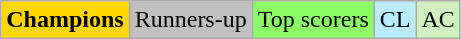<table class="wikitable">
<tr>
<td bgcolor="gold"><span><strong>Champions</strong></span></td>
<td bgcolor="silver">Runners-up</td>
<td bgcolor="#8CFF66">Top scorers</td>
<td bgcolor="BBEBFF">CL</td>
<td bgcolor="D0F0C0">AC</td>
</tr>
</table>
